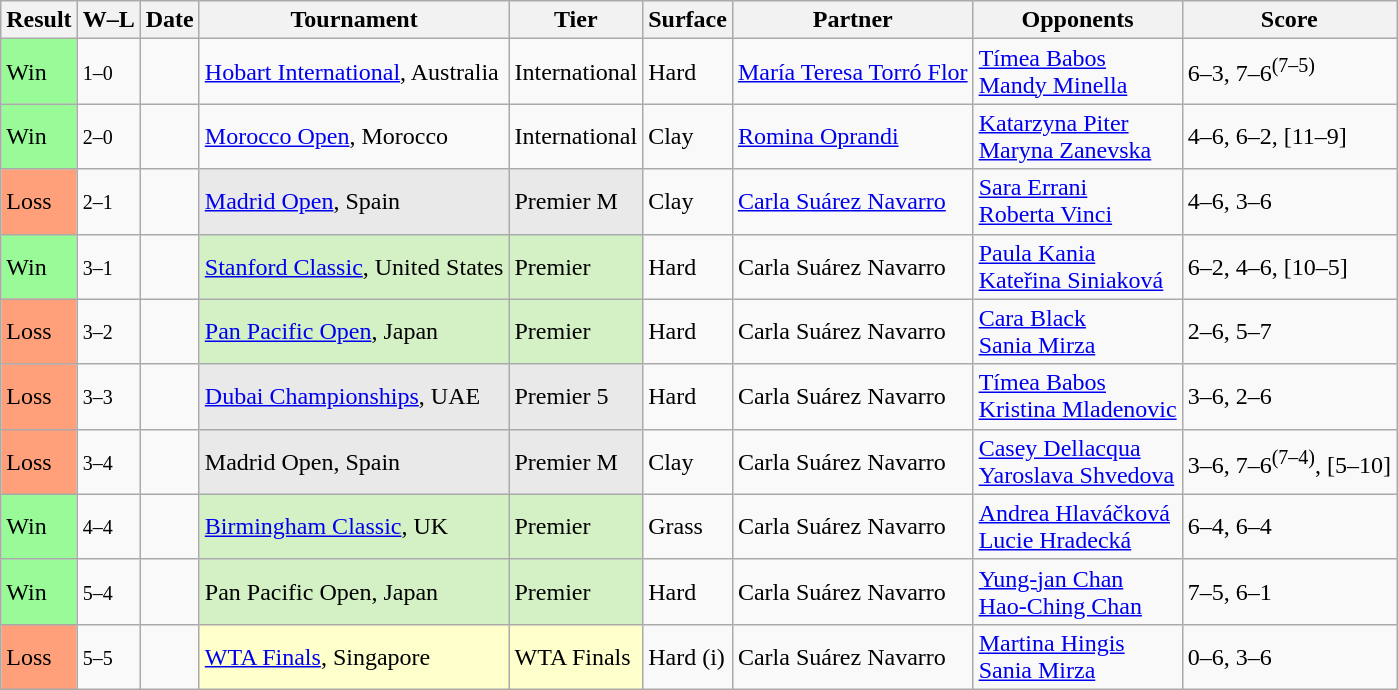<table class="sortable wikitable">
<tr>
<th>Result</th>
<th class="unsortable">W–L</th>
<th>Date</th>
<th>Tournament</th>
<th>Tier</th>
<th>Surface</th>
<th>Partner</th>
<th>Opponents</th>
<th class="unsortable">Score</th>
</tr>
<tr>
<td bgcolor=#98fb98>Win</td>
<td><small>1–0</small></td>
<td><a href='#'></a></td>
<td><a href='#'>Hobart International</a>, Australia</td>
<td>International</td>
<td>Hard</td>
<td> <a href='#'>María Teresa Torró Flor</a></td>
<td> <a href='#'>Tímea Babos</a><br> <a href='#'>Mandy Minella</a></td>
<td>6–3, 7–6<sup>(7–5)</sup></td>
</tr>
<tr>
<td bgcolor=#98fb98>Win</td>
<td><small>2–0</small></td>
<td><a href='#'></a></td>
<td><a href='#'>Morocco Open</a>, Morocco</td>
<td>International</td>
<td>Clay</td>
<td> <a href='#'>Romina Oprandi</a></td>
<td> <a href='#'>Katarzyna Piter</a><br> <a href='#'>Maryna Zanevska</a></td>
<td>4–6, 6–2, [11–9]</td>
</tr>
<tr>
<td bgcolor=FFA07A>Loss</td>
<td><small>2–1</small></td>
<td><a href='#'></a></td>
<td style="background:#E9E9E9;"><a href='#'>Madrid Open</a>, Spain</td>
<td style="background:#E9E9E9;">Premier M</td>
<td>Clay</td>
<td> <a href='#'>Carla Suárez Navarro</a></td>
<td> <a href='#'>Sara Errani</a><br> <a href='#'>Roberta Vinci</a></td>
<td>4–6, 3–6</td>
</tr>
<tr>
<td bgcolor=#98fb98>Win</td>
<td><small>3–1</small></td>
<td><a href='#'></a></td>
<td style="background:#d4f1c5;"><a href='#'>Stanford Classic</a>, United States</td>
<td style="background:#d4f1c5;">Premier</td>
<td>Hard</td>
<td> Carla Suárez Navarro</td>
<td> <a href='#'>Paula Kania</a> <br>  <a href='#'>Kateřina Siniaková</a></td>
<td>6–2, 4–6, [10–5]</td>
</tr>
<tr>
<td bgcolor=FFA07A>Loss</td>
<td><small>3–2</small></td>
<td><a href='#'></a></td>
<td style="background:#d4f1c5;"><a href='#'>Pan Pacific Open</a>, Japan</td>
<td style="background:#d4f1c5;">Premier</td>
<td>Hard</td>
<td> Carla Suárez Navarro</td>
<td> <a href='#'>Cara Black</a> <br>  <a href='#'>Sania Mirza</a></td>
<td>2–6, 5–7</td>
</tr>
<tr>
<td bgcolor=FFA07A>Loss</td>
<td><small>3–3</small></td>
<td><a href='#'></a></td>
<td style="background:#e9e9e9;"><a href='#'>Dubai Championships</a>, UAE</td>
<td style="background:#e9e9e9;">Premier 5</td>
<td>Hard</td>
<td> Carla Suárez Navarro</td>
<td> <a href='#'>Tímea Babos</a><br> <a href='#'>Kristina Mladenovic</a></td>
<td>3–6, 2–6</td>
</tr>
<tr>
<td bgcolor=FFA07A>Loss</td>
<td><small>3–4</small></td>
<td><a href='#'></a></td>
<td style="background:#e9e9e9;">Madrid Open, Spain</td>
<td style="background:#e9e9e9;">Premier M</td>
<td>Clay</td>
<td> Carla Suárez Navarro</td>
<td> <a href='#'>Casey Dellacqua</a> <br>  <a href='#'>Yaroslava Shvedova</a></td>
<td>3–6, 7–6<sup>(7–4)</sup>, [5–10]</td>
</tr>
<tr>
<td bgcolor=#98fb98>Win</td>
<td><small>4–4</small></td>
<td><a href='#'></a></td>
<td style="background:#d4f1c5;"><a href='#'>Birmingham Classic</a>, UK</td>
<td style="background:#d4f1c5;">Premier</td>
<td>Grass</td>
<td> Carla Suárez Navarro</td>
<td> <a href='#'>Andrea Hlaváčková</a><br>  <a href='#'>Lucie Hradecká</a></td>
<td>6–4, 6–4</td>
</tr>
<tr>
<td bgcolor=#98fb98>Win</td>
<td><small>5–4</small></td>
<td><a href='#'></a></td>
<td style="background:#d4f1c5;">Pan Pacific Open, Japan</td>
<td style="background:#d4f1c5;">Premier</td>
<td>Hard</td>
<td> Carla Suárez Navarro</td>
<td> <a href='#'>Yung-jan Chan</a><br>  <a href='#'>Hao-Ching Chan</a></td>
<td>7–5, 6–1</td>
</tr>
<tr>
<td bgcolor=ffa07a>Loss</td>
<td><small>5–5</small></td>
<td><a href='#'></a></td>
<td style="background:#FFFFCC;"><a href='#'>WTA Finals</a>, Singapore</td>
<td style="background:#FFFFCC;">WTA Finals</td>
<td>Hard (i)</td>
<td> Carla Suárez Navarro</td>
<td> <a href='#'>Martina Hingis</a><br> <a href='#'>Sania Mirza</a></td>
<td>0–6, 3–6</td>
</tr>
</table>
